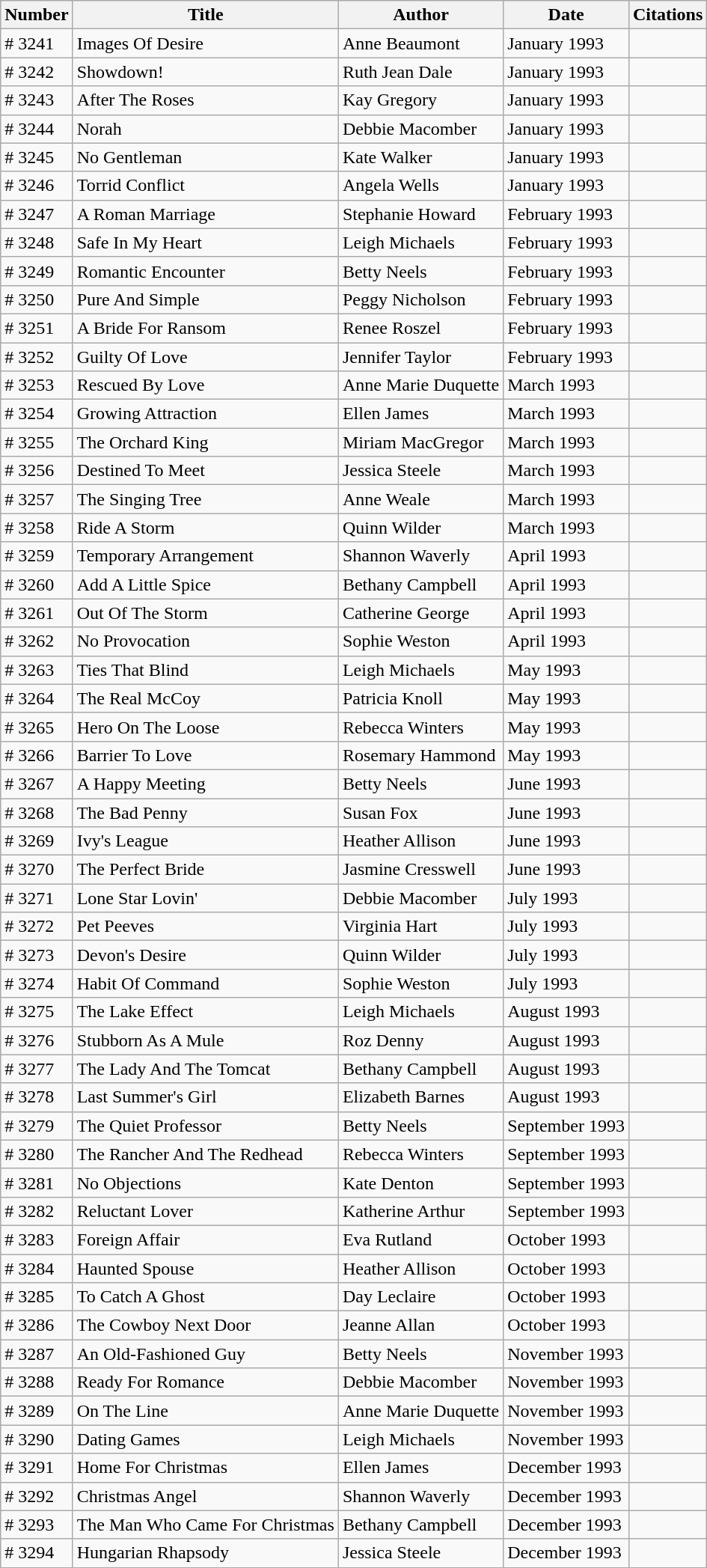<table class="wikitable sortable">
<tr>
<th>Number</th>
<th>Title</th>
<th>Author</th>
<th>Date</th>
<th>Citations</th>
</tr>
<tr>
<td># 3241</td>
<td>Images Of Desire</td>
<td>Anne Beaumont</td>
<td>January 1993</td>
<td></td>
</tr>
<tr>
<td># 3242</td>
<td>Showdown!</td>
<td>Ruth Jean Dale</td>
<td>January 1993</td>
<td></td>
</tr>
<tr>
<td># 3243</td>
<td>After The Roses</td>
<td>Kay Gregory</td>
<td>January 1993</td>
<td></td>
</tr>
<tr>
<td># 3244</td>
<td>Norah</td>
<td>Debbie Macomber</td>
<td>January 1993</td>
<td></td>
</tr>
<tr>
<td># 3245</td>
<td>No Gentleman</td>
<td>Kate Walker</td>
<td>January 1993</td>
<td></td>
</tr>
<tr>
<td># 3246</td>
<td>Torrid Conflict</td>
<td>Angela Wells</td>
<td>January 1993</td>
<td></td>
</tr>
<tr>
<td># 3247</td>
<td>A Roman Marriage</td>
<td>Stephanie Howard</td>
<td>February 1993</td>
<td></td>
</tr>
<tr>
<td># 3248</td>
<td>Safe In My Heart</td>
<td>Leigh Michaels</td>
<td>February 1993</td>
<td></td>
</tr>
<tr>
<td># 3249</td>
<td>Romantic Encounter</td>
<td>Betty Neels</td>
<td>February 1993</td>
<td></td>
</tr>
<tr>
<td># 3250</td>
<td>Pure And Simple</td>
<td>Peggy Nicholson</td>
<td>February 1993</td>
<td></td>
</tr>
<tr>
<td># 3251</td>
<td>A Bride For Ransom</td>
<td>Renee Roszel</td>
<td>February 1993</td>
<td></td>
</tr>
<tr>
<td># 3252</td>
<td>Guilty Of Love</td>
<td>Jennifer Taylor</td>
<td>February 1993</td>
<td></td>
</tr>
<tr>
<td># 3253</td>
<td>Rescued By Love</td>
<td>Anne Marie Duquette</td>
<td>March 1993</td>
<td></td>
</tr>
<tr>
<td># 3254</td>
<td>Growing Attraction</td>
<td>Ellen James</td>
<td>March 1993</td>
<td></td>
</tr>
<tr>
<td># 3255</td>
<td>The Orchard King</td>
<td>Miriam MacGregor</td>
<td>March 1993</td>
<td></td>
</tr>
<tr>
<td># 3256</td>
<td>Destined To Meet</td>
<td>Jessica Steele</td>
<td>March 1993</td>
<td></td>
</tr>
<tr>
<td># 3257</td>
<td>The Singing Tree</td>
<td>Anne Weale</td>
<td>March 1993</td>
<td></td>
</tr>
<tr>
<td># 3258</td>
<td>Ride A Storm</td>
<td>Quinn Wilder</td>
<td>March 1993</td>
<td></td>
</tr>
<tr>
<td># 3259</td>
<td>Temporary Arrangement</td>
<td>Shannon Waverly</td>
<td>April 1993</td>
<td></td>
</tr>
<tr>
<td># 3260</td>
<td>Add A Little Spice</td>
<td>Bethany Campbell</td>
<td>April 1993</td>
<td></td>
</tr>
<tr>
<td># 3261</td>
<td>Out Of The Storm</td>
<td>Catherine George</td>
<td>April 1993</td>
<td></td>
</tr>
<tr>
<td># 3262</td>
<td>No Provocation</td>
<td>Sophie Weston</td>
<td>April 1993</td>
<td></td>
</tr>
<tr>
<td># 3263</td>
<td>Ties That Blind</td>
<td>Leigh Michaels</td>
<td>May 1993</td>
<td></td>
</tr>
<tr>
<td># 3264</td>
<td>The Real McCoy</td>
<td>Patricia Knoll</td>
<td>May 1993</td>
<td></td>
</tr>
<tr>
<td># 3265</td>
<td>Hero On The Loose</td>
<td>Rebecca Winters</td>
<td>May 1993</td>
<td></td>
</tr>
<tr>
<td># 3266</td>
<td>Barrier To Love</td>
<td>Rosemary Hammond</td>
<td>May 1993</td>
<td></td>
</tr>
<tr>
<td># 3267</td>
<td>A Happy Meeting</td>
<td>Betty Neels</td>
<td>June 1993</td>
<td></td>
</tr>
<tr>
<td># 3268</td>
<td>The Bad Penny</td>
<td>Susan Fox</td>
<td>June 1993</td>
<td></td>
</tr>
<tr>
<td># 3269</td>
<td>Ivy's League</td>
<td>Heather Allison</td>
<td>June 1993</td>
<td></td>
</tr>
<tr>
<td># 3270</td>
<td>The Perfect Bride</td>
<td>Jasmine Cresswell</td>
<td>June 1993</td>
<td></td>
</tr>
<tr>
<td># 3271</td>
<td>Lone Star Lovin'</td>
<td>Debbie Macomber</td>
<td>July 1993</td>
<td></td>
</tr>
<tr>
<td># 3272</td>
<td>Pet Peeves</td>
<td>Virginia Hart</td>
<td>July 1993</td>
<td></td>
</tr>
<tr>
<td># 3273</td>
<td>Devon's Desire</td>
<td>Quinn Wilder</td>
<td>July 1993</td>
<td></td>
</tr>
<tr>
<td># 3274</td>
<td>Habit Of Command</td>
<td>Sophie Weston</td>
<td>July 1993</td>
<td></td>
</tr>
<tr>
<td># 3275</td>
<td>The Lake Effect</td>
<td>Leigh Michaels</td>
<td>August 1993</td>
<td></td>
</tr>
<tr>
<td># 3276</td>
<td>Stubborn As A Mule</td>
<td>Roz Denny</td>
<td>August 1993</td>
<td></td>
</tr>
<tr>
<td># 3277</td>
<td>The Lady And The Tomcat</td>
<td>Bethany Campbell</td>
<td>August 1993</td>
<td></td>
</tr>
<tr>
<td># 3278</td>
<td>Last Summer's Girl</td>
<td>Elizabeth Barnes</td>
<td>August 1993</td>
<td></td>
</tr>
<tr>
<td># 3279</td>
<td>The Quiet Professor</td>
<td>Betty Neels</td>
<td>September 1993</td>
<td></td>
</tr>
<tr>
<td># 3280</td>
<td>The Rancher And The Redhead</td>
<td>Rebecca Winters</td>
<td>September 1993</td>
<td></td>
</tr>
<tr>
<td># 3281</td>
<td>No Objections</td>
<td>Kate Denton</td>
<td>September 1993</td>
<td></td>
</tr>
<tr>
<td># 3282</td>
<td>Reluctant Lover</td>
<td>Katherine Arthur</td>
<td>September 1993</td>
<td></td>
</tr>
<tr>
<td># 3283</td>
<td>Foreign Affair</td>
<td>Eva Rutland</td>
<td>October 1993</td>
<td></td>
</tr>
<tr>
<td># 3284</td>
<td>Haunted Spouse</td>
<td>Heather Allison</td>
<td>October 1993</td>
<td></td>
</tr>
<tr>
<td># 3285</td>
<td>To Catch A Ghost</td>
<td>Day Leclaire</td>
<td>October 1993</td>
<td></td>
</tr>
<tr>
<td># 3286</td>
<td>The Cowboy Next Door</td>
<td>Jeanne Allan</td>
<td>October 1993</td>
<td></td>
</tr>
<tr>
<td># 3287</td>
<td>An Old-Fashioned Guy</td>
<td>Betty Neels</td>
<td>November 1993</td>
<td></td>
</tr>
<tr>
<td># 3288</td>
<td>Ready For Romance</td>
<td>Debbie Macomber</td>
<td>November 1993</td>
<td></td>
</tr>
<tr>
<td># 3289</td>
<td>On The Line</td>
<td>Anne Marie Duquette</td>
<td>November 1993</td>
<td></td>
</tr>
<tr>
<td># 3290</td>
<td>Dating Games</td>
<td>Leigh Michaels</td>
<td>November 1993</td>
<td></td>
</tr>
<tr>
<td># 3291</td>
<td>Home For Christmas</td>
<td>Ellen James</td>
<td>December 1993</td>
<td></td>
</tr>
<tr>
<td># 3292</td>
<td>Christmas Angel</td>
<td>Shannon Waverly</td>
<td>December 1993</td>
<td></td>
</tr>
<tr>
<td># 3293</td>
<td>The Man Who Came For Christmas</td>
<td>Bethany Campbell</td>
<td>December 1993</td>
<td></td>
</tr>
<tr>
<td># 3294</td>
<td>Hungarian Rhapsody</td>
<td>Jessica Steele</td>
<td>December 1993</td>
<td></td>
</tr>
<tr>
</tr>
</table>
